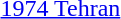<table>
<tr>
<td><a href='#'>1974 Tehran</a></td>
<td></td>
<td></td>
<td></td>
</tr>
</table>
